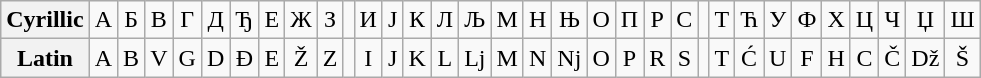<table class="wikitable" style="text-align: center;">
<tr>
<th>Cyrillic</th>
<td>А</td>
<td>Б</td>
<td>В</td>
<td>Г</td>
<td>Д</td>
<td>Ђ</td>
<td>Е</td>
<td>Ж</td>
<td>З</td>
<td></td>
<td>И</td>
<td>Ј</td>
<td>К</td>
<td>Л</td>
<td>Љ</td>
<td>М</td>
<td>Н</td>
<td>Њ</td>
<td>О</td>
<td>П</td>
<td>Р</td>
<td>С</td>
<td></td>
<td>Т</td>
<td>Ћ</td>
<td>У</td>
<td>Ф</td>
<td>Х</td>
<td>Ц</td>
<td>Ч</td>
<td>Џ</td>
<td>Ш</td>
</tr>
<tr>
<th>Latin</th>
<td>A</td>
<td>B</td>
<td>V</td>
<td>G</td>
<td>D</td>
<td>Đ</td>
<td>E</td>
<td>Ž</td>
<td>Z</td>
<td></td>
<td>I</td>
<td>J</td>
<td>K</td>
<td>L</td>
<td>Lj</td>
<td>M</td>
<td>N</td>
<td>Nj</td>
<td>O</td>
<td>P</td>
<td>R</td>
<td>S</td>
<td></td>
<td>T</td>
<td>Ć</td>
<td>U</td>
<td>F</td>
<td>H</td>
<td>C</td>
<td>Č</td>
<td>Dž</td>
<td>Š</td>
</tr>
</table>
